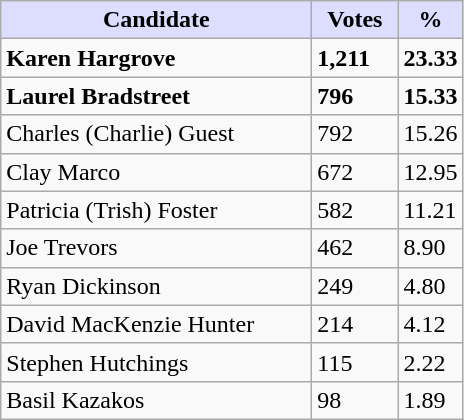<table class="wikitable">
<tr>
<th style="background:#ddf; width:200px;">Candidate</th>
<th style="background:#ddf; width:50px;">Votes</th>
<th style="background:#ddf; width:30px;">%</th>
</tr>
<tr>
<td><strong>Karen Hargrove</strong></td>
<td><strong>1,211</strong></td>
<td><strong>23.33</strong></td>
</tr>
<tr>
<td><strong>Laurel Bradstreet</strong></td>
<td><strong>796</strong></td>
<td><strong>15.33</strong></td>
</tr>
<tr>
<td>Charles (Charlie) Guest</td>
<td>792</td>
<td>15.26</td>
</tr>
<tr>
<td>Clay Marco</td>
<td>672</td>
<td>12.95</td>
</tr>
<tr>
<td>Patricia (Trish) Foster</td>
<td>582</td>
<td>11.21</td>
</tr>
<tr>
<td>Joe Trevors</td>
<td>462</td>
<td>8.90</td>
</tr>
<tr>
<td>Ryan Dickinson</td>
<td>249</td>
<td>4.80</td>
</tr>
<tr>
<td>David MacKenzie Hunter</td>
<td>214</td>
<td>4.12</td>
</tr>
<tr>
<td>Stephen Hutchings</td>
<td>115</td>
<td>2.22</td>
</tr>
<tr>
<td>Basil Kazakos</td>
<td>98</td>
<td>1.89</td>
</tr>
</table>
